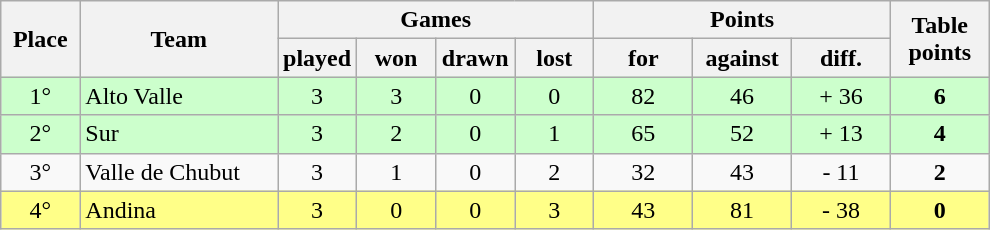<table class="wikitable">
<tr>
<th rowspan=2 width="8%">Place</th>
<th rowspan=2 width="20%">Team</th>
<th colspan=4 width="32%">Games</th>
<th colspan=3 width="30%">Points</th>
<th rowspan=2 width="10%">Table<br>points</th>
</tr>
<tr>
<th width="8%">played</th>
<th width="8%">won</th>
<th width="8%">drawn</th>
<th width="8%">lost</th>
<th width="10%">for</th>
<th width="10%">against</th>
<th width="10%">diff.</th>
</tr>
<tr align=center style="background: #ccffcc;">
<td>1°</td>
<td align=left>Alto Valle</td>
<td>3</td>
<td>3</td>
<td>0</td>
<td>0</td>
<td>82</td>
<td>46</td>
<td>+ 36</td>
<td><strong>6</strong></td>
</tr>
<tr align=center style="background: #ccffcc;">
<td>2°</td>
<td align=left>Sur</td>
<td>3</td>
<td>2</td>
<td>0</td>
<td>1</td>
<td>65</td>
<td>52</td>
<td>+ 13</td>
<td><strong>4</strong></td>
</tr>
<tr align=center>
<td>3°</td>
<td align=left>Valle de Chubut</td>
<td>3</td>
<td>1</td>
<td>0</td>
<td>2</td>
<td>32</td>
<td>43</td>
<td>- 11</td>
<td><strong>2</strong></td>
</tr>
<tr align=center style="background: #FFFF88;">
<td>4°</td>
<td align=left>Andina</td>
<td>3</td>
<td>0</td>
<td>0</td>
<td>3</td>
<td>43</td>
<td>81</td>
<td>- 38</td>
<td><strong>0</strong></td>
</tr>
</table>
